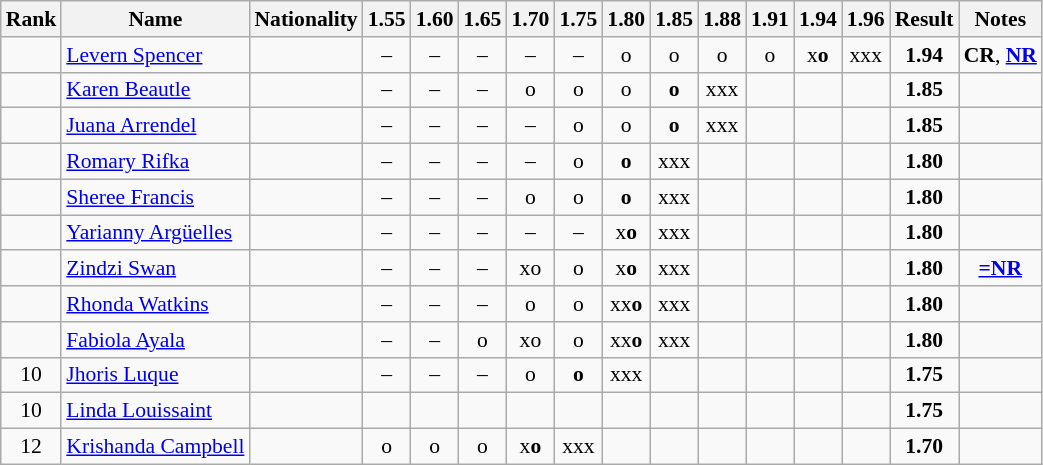<table class="wikitable sortable" style="text-align:center;font-size:90%">
<tr>
<th>Rank</th>
<th>Name</th>
<th>Nationality</th>
<th>1.55</th>
<th>1.60</th>
<th>1.65</th>
<th>1.70</th>
<th>1.75</th>
<th>1.80</th>
<th>1.85</th>
<th>1.88</th>
<th>1.91</th>
<th>1.94</th>
<th>1.96</th>
<th>Result</th>
<th>Notes</th>
</tr>
<tr>
<td></td>
<td align=left><a href='#'>Levern Spencer</a></td>
<td align=left></td>
<td>–</td>
<td>–</td>
<td>–</td>
<td>–</td>
<td>–</td>
<td>o</td>
<td>o</td>
<td>o</td>
<td>o</td>
<td>x<strong>o</strong></td>
<td>xxx</td>
<td><strong>1.94</strong></td>
<td><strong>CR</strong>, <strong><a href='#'>NR</a></strong></td>
</tr>
<tr>
<td></td>
<td align=left><a href='#'>Karen Beautle</a></td>
<td align=left></td>
<td>–</td>
<td>–</td>
<td>–</td>
<td>o</td>
<td>o</td>
<td>o</td>
<td><strong>o</strong></td>
<td>xxx</td>
<td></td>
<td></td>
<td></td>
<td><strong>1.85</strong></td>
<td></td>
</tr>
<tr>
<td></td>
<td align=left><a href='#'>Juana Arrendel</a></td>
<td align=left></td>
<td>–</td>
<td>–</td>
<td>–</td>
<td>–</td>
<td>o</td>
<td>o</td>
<td><strong>o</strong></td>
<td>xxx</td>
<td></td>
<td></td>
<td></td>
<td><strong>1.85</strong></td>
<td></td>
</tr>
<tr>
<td></td>
<td align=left><a href='#'>Romary Rifka</a></td>
<td align=left></td>
<td>–</td>
<td>–</td>
<td>–</td>
<td>–</td>
<td>o</td>
<td><strong>o</strong></td>
<td>xxx</td>
<td></td>
<td></td>
<td></td>
<td></td>
<td><strong>1.80</strong></td>
<td></td>
</tr>
<tr>
<td></td>
<td align=left><a href='#'>Sheree Francis</a></td>
<td align=left></td>
<td>–</td>
<td>–</td>
<td>–</td>
<td>o</td>
<td>o</td>
<td><strong>o</strong></td>
<td>xxx</td>
<td></td>
<td></td>
<td></td>
<td></td>
<td><strong>1.80</strong></td>
<td></td>
</tr>
<tr>
<td></td>
<td align=left><a href='#'>Yarianny Argüelles</a></td>
<td align=left></td>
<td>–</td>
<td>–</td>
<td>–</td>
<td>–</td>
<td>–</td>
<td>x<strong>o</strong></td>
<td>xxx</td>
<td></td>
<td></td>
<td></td>
<td></td>
<td><strong>1.80</strong></td>
<td></td>
</tr>
<tr>
<td></td>
<td align=left><a href='#'>Zindzi Swan</a></td>
<td align=left></td>
<td>–</td>
<td>–</td>
<td>–</td>
<td>xo</td>
<td>o</td>
<td>x<strong>o</strong></td>
<td>xxx</td>
<td></td>
<td></td>
<td></td>
<td></td>
<td><strong>1.80</strong></td>
<td><strong><a href='#'>=NR</a></strong></td>
</tr>
<tr>
<td></td>
<td align=left><a href='#'>Rhonda Watkins</a></td>
<td align=left></td>
<td>–</td>
<td>–</td>
<td>–</td>
<td>o</td>
<td>o</td>
<td>xx<strong>o</strong></td>
<td>xxx</td>
<td></td>
<td></td>
<td></td>
<td></td>
<td><strong>1.80</strong></td>
<td></td>
</tr>
<tr>
<td></td>
<td align=left><a href='#'>Fabiola Ayala</a></td>
<td align=left></td>
<td>–</td>
<td>–</td>
<td>o</td>
<td>xo</td>
<td>o</td>
<td>xx<strong>o</strong></td>
<td>xxx</td>
<td></td>
<td></td>
<td></td>
<td></td>
<td><strong>1.80</strong></td>
<td></td>
</tr>
<tr>
<td>10</td>
<td align=left><a href='#'>Jhoris Luque</a></td>
<td align=left></td>
<td>–</td>
<td>–</td>
<td>–</td>
<td>o</td>
<td><strong>o</strong></td>
<td>xxx</td>
<td></td>
<td></td>
<td></td>
<td></td>
<td></td>
<td><strong>1.75</strong></td>
<td></td>
</tr>
<tr>
<td>10</td>
<td align=left><a href='#'>Linda Louissaint</a></td>
<td align=left></td>
<td></td>
<td></td>
<td></td>
<td></td>
<td></td>
<td></td>
<td></td>
<td></td>
<td></td>
<td></td>
<td></td>
<td><strong>1.75</strong></td>
<td></td>
</tr>
<tr>
<td>12</td>
<td align=left><a href='#'>Krishanda Campbell</a></td>
<td align=left></td>
<td>o</td>
<td>o</td>
<td>o</td>
<td>x<strong>o</strong></td>
<td>xxx</td>
<td></td>
<td></td>
<td></td>
<td></td>
<td></td>
<td></td>
<td><strong>1.70</strong></td>
<td></td>
</tr>
</table>
